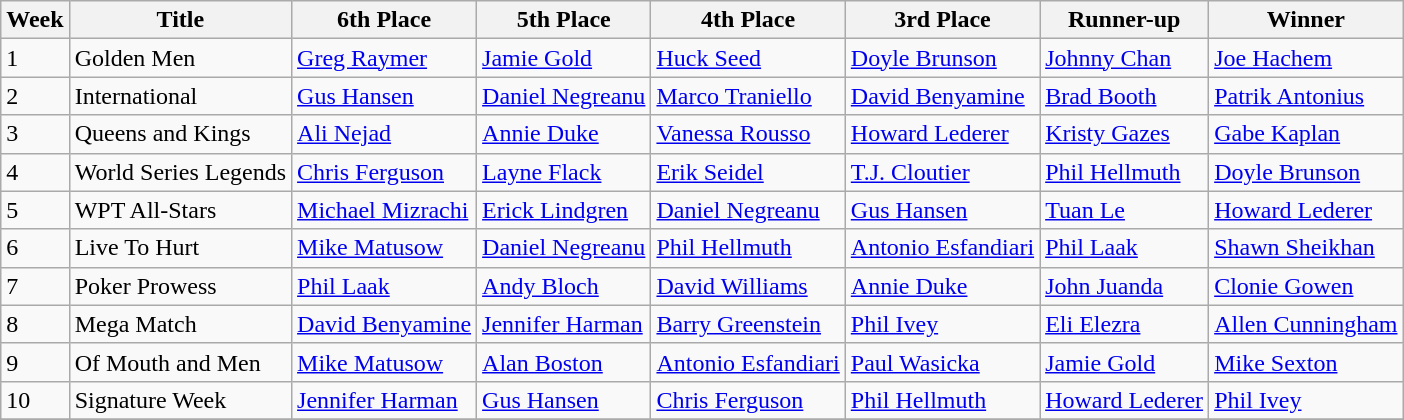<table class="wikitable" >
<tr>
<th>Week</th>
<th>Title</th>
<th>6th Place</th>
<th>5th Place</th>
<th>4th Place</th>
<th>3rd Place</th>
<th>Runner-up</th>
<th>Winner</th>
</tr>
<tr>
<td>1</td>
<td>Golden Men</td>
<td><a href='#'>Greg Raymer</a></td>
<td><a href='#'>Jamie Gold</a></td>
<td><a href='#'>Huck Seed</a></td>
<td><a href='#'>Doyle Brunson</a></td>
<td><a href='#'>Johnny Chan</a></td>
<td><a href='#'>Joe Hachem</a></td>
</tr>
<tr>
<td>2</td>
<td>International</td>
<td><a href='#'>Gus Hansen</a></td>
<td><a href='#'>Daniel Negreanu</a></td>
<td><a href='#'>Marco Traniello</a></td>
<td><a href='#'>David Benyamine</a></td>
<td><a href='#'>Brad Booth</a></td>
<td><a href='#'>Patrik Antonius</a></td>
</tr>
<tr>
<td>3</td>
<td>Queens and Kings</td>
<td><a href='#'>Ali Nejad</a></td>
<td><a href='#'>Annie Duke</a></td>
<td><a href='#'>Vanessa Rousso</a></td>
<td><a href='#'>Howard Lederer</a></td>
<td><a href='#'>Kristy Gazes</a></td>
<td><a href='#'>Gabe Kaplan</a></td>
</tr>
<tr>
<td>4</td>
<td>World Series Legends</td>
<td><a href='#'>Chris Ferguson</a></td>
<td><a href='#'>Layne Flack</a></td>
<td><a href='#'>Erik Seidel</a></td>
<td><a href='#'>T.J. Cloutier</a></td>
<td><a href='#'>Phil Hellmuth</a></td>
<td><a href='#'>Doyle Brunson</a></td>
</tr>
<tr>
<td>5</td>
<td>WPT All-Stars</td>
<td><a href='#'>Michael Mizrachi</a></td>
<td><a href='#'>Erick Lindgren</a></td>
<td><a href='#'>Daniel Negreanu</a></td>
<td><a href='#'>Gus Hansen</a></td>
<td><a href='#'>Tuan Le</a></td>
<td><a href='#'>Howard Lederer</a></td>
</tr>
<tr>
<td>6</td>
<td>Live To Hurt</td>
<td><a href='#'>Mike Matusow</a></td>
<td><a href='#'>Daniel Negreanu</a></td>
<td><a href='#'>Phil Hellmuth</a></td>
<td><a href='#'>Antonio Esfandiari</a></td>
<td><a href='#'>Phil Laak</a></td>
<td><a href='#'>Shawn Sheikhan</a></td>
</tr>
<tr>
<td>7</td>
<td>Poker Prowess</td>
<td><a href='#'>Phil Laak</a></td>
<td><a href='#'>Andy Bloch</a></td>
<td><a href='#'>David Williams</a></td>
<td><a href='#'>Annie Duke</a></td>
<td><a href='#'>John Juanda</a></td>
<td><a href='#'>Clonie Gowen</a></td>
</tr>
<tr>
<td>8</td>
<td>Mega Match</td>
<td><a href='#'>David Benyamine</a></td>
<td><a href='#'>Jennifer Harman</a></td>
<td><a href='#'>Barry Greenstein</a></td>
<td><a href='#'>Phil Ivey</a></td>
<td><a href='#'>Eli Elezra</a></td>
<td><a href='#'>Allen Cunningham</a></td>
</tr>
<tr>
<td>9</td>
<td>Of Mouth and Men</td>
<td><a href='#'>Mike Matusow</a></td>
<td><a href='#'>Alan Boston</a></td>
<td><a href='#'>Antonio Esfandiari</a></td>
<td><a href='#'>Paul Wasicka</a></td>
<td><a href='#'>Jamie Gold</a></td>
<td><a href='#'>Mike Sexton</a></td>
</tr>
<tr>
<td>10</td>
<td>Signature Week</td>
<td><a href='#'>Jennifer Harman</a></td>
<td><a href='#'>Gus Hansen</a></td>
<td><a href='#'>Chris Ferguson</a></td>
<td><a href='#'>Phil Hellmuth</a></td>
<td><a href='#'>Howard Lederer</a></td>
<td><a href='#'>Phil Ivey</a></td>
</tr>
<tr>
</tr>
</table>
